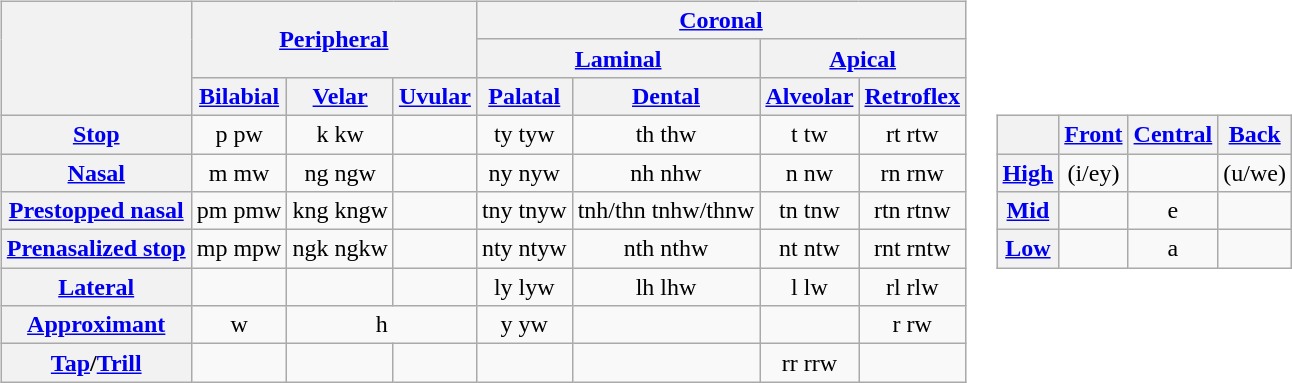<table>
<tr>
<td><br><table class="wikitable" style="text-align: center;">
<tr>
<th rowspan="3"></th>
<th colspan="3" rowspan="2"><a href='#'>Peripheral</a></th>
<th colspan="4"><a href='#'>Coronal</a></th>
</tr>
<tr>
<th colspan="2"><a href='#'>Laminal</a></th>
<th colspan="2"><a href='#'>Apical</a></th>
</tr>
<tr>
<th><a href='#'>Bilabial</a></th>
<th><a href='#'>Velar</a></th>
<th><a href='#'>Uvular</a></th>
<th><a href='#'>Palatal</a></th>
<th><a href='#'>Dental</a></th>
<th><a href='#'>Alveolar</a></th>
<th><a href='#'>Retroflex</a></th>
</tr>
<tr>
<th><a href='#'>Stop</a></th>
<td>p pw</td>
<td>k kw</td>
<td></td>
<td>ty tyw</td>
<td>th thw</td>
<td>t tw</td>
<td>rt rtw</td>
</tr>
<tr>
<th><a href='#'>Nasal</a></th>
<td>m mw</td>
<td>ng ngw</td>
<td></td>
<td>ny nyw</td>
<td>nh nhw</td>
<td>n nw</td>
<td>rn rnw</td>
</tr>
<tr>
<th><a href='#'>Prestopped nasal</a></th>
<td>pm pmw</td>
<td>kng kngw</td>
<td></td>
<td>tny tnyw</td>
<td>tnh/thn tnhw/thnw</td>
<td>tn tnw</td>
<td>rtn rtnw</td>
</tr>
<tr>
<th><a href='#'>Prenasalized stop</a></th>
<td>mp mpw</td>
<td>ngk ngkw</td>
<td></td>
<td>nty ntyw</td>
<td>nth nthw</td>
<td>nt ntw</td>
<td>rnt rntw</td>
</tr>
<tr>
<th><a href='#'>Lateral</a></th>
<td></td>
<td></td>
<td></td>
<td>ly lyw</td>
<td>lh lhw</td>
<td>l lw</td>
<td>rl rlw</td>
</tr>
<tr>
<th><a href='#'>Approximant</a></th>
<td>w</td>
<td colspan="2">h</td>
<td>y yw</td>
<td></td>
<td></td>
<td>r rw</td>
</tr>
<tr>
<th><a href='#'>Tap</a>/<a href='#'>Trill</a></th>
<td></td>
<td></td>
<td></td>
<td></td>
<td></td>
<td>rr rrw</td>
<td></td>
</tr>
</table>
</td>
<td><br><table class="wikitable" style="text-align: center;">
<tr>
<th></th>
<th><a href='#'>Front</a></th>
<th><a href='#'>Central</a></th>
<th><a href='#'>Back</a></th>
</tr>
<tr>
<th><a href='#'>High</a></th>
<td>(i/ey)</td>
<td></td>
<td>(u/we)</td>
</tr>
<tr>
<th><a href='#'>Mid</a></th>
<td></td>
<td>e</td>
<td></td>
</tr>
<tr>
<th><a href='#'>Low</a></th>
<td></td>
<td>a</td>
<td></td>
</tr>
</table>
</td>
</tr>
</table>
